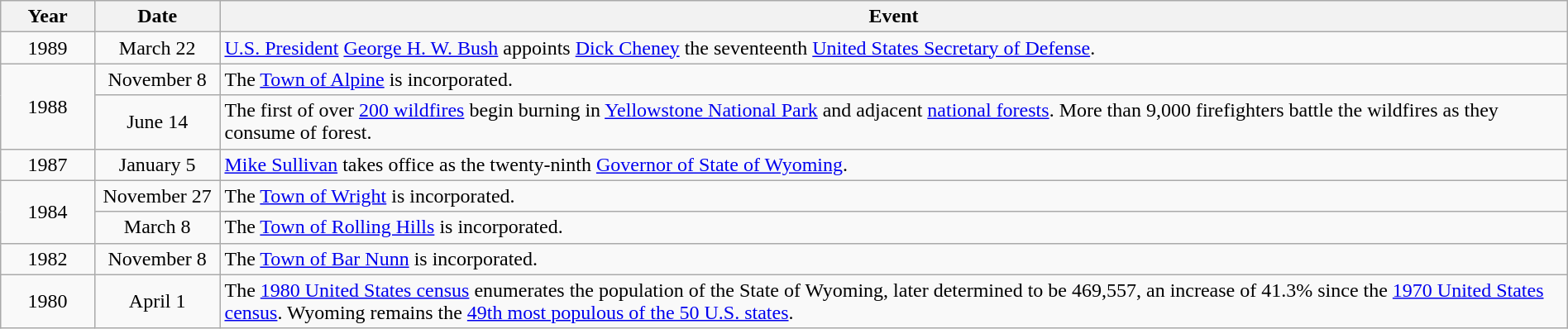<table class="wikitable" style="width:100%;">
<tr>
<th style="width:6%">Year</th>
<th style="width:8%">Date</th>
<th style="width:86%">Event</th>
</tr>
<tr>
<td align=center rowspan=1>1989</td>
<td align=center>March 22</td>
<td><a href='#'>U.S. President</a> <a href='#'>George H. W. Bush</a> appoints <a href='#'>Dick Cheney</a> the seventeenth <a href='#'>United States Secretary of Defense</a>.</td>
</tr>
<tr>
<td align=center rowspan=2>1988</td>
<td align=center>November 8</td>
<td>The <a href='#'>Town of Alpine</a> is incorporated.</td>
</tr>
<tr>
<td align=center>June 14</td>
<td>The first of over <a href='#'>200 wildfires</a> begin burning in <a href='#'>Yellowstone National Park</a> and adjacent <a href='#'>national forests</a>. More than 9,000 firefighters battle the wildfires as they consume  of forest.</td>
</tr>
<tr>
<td align=center rowspan=1>1987</td>
<td align=center>January 5</td>
<td><a href='#'>Mike Sullivan</a> takes office as the twenty-ninth <a href='#'>Governor of State of Wyoming</a>.</td>
</tr>
<tr>
<td align=center rowspan=2>1984</td>
<td align=center>November 27</td>
<td>The <a href='#'>Town of Wright</a> is incorporated.</td>
</tr>
<tr>
<td align=center>March 8</td>
<td>The <a href='#'>Town of Rolling Hills</a> is incorporated.</td>
</tr>
<tr>
<td align=center rowspan=1>1982</td>
<td align=center>November 8</td>
<td>The <a href='#'>Town of Bar Nunn</a> is incorporated.</td>
</tr>
<tr>
<td align=center rowspan=1>1980</td>
<td align=center>April 1</td>
<td>The <a href='#'>1980 United States census</a> enumerates the population of the State of Wyoming, later determined to be 469,557, an increase of 41.3% since the <a href='#'>1970 United States census</a>. Wyoming remains the <a href='#'>49th most populous of the 50 U.S. states</a>.</td>
</tr>
</table>
